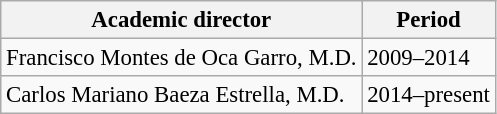<table class="wikitable" style="font-size: 95%">
<tr>
<th>Academic director</th>
<th>Period</th>
</tr>
<tr>
<td>Francisco Montes de Oca Garro, M.D.</td>
<td>2009–2014</td>
</tr>
<tr>
<td>Carlos Mariano Baeza Estrella, M.D.</td>
<td>2014–present</td>
</tr>
</table>
